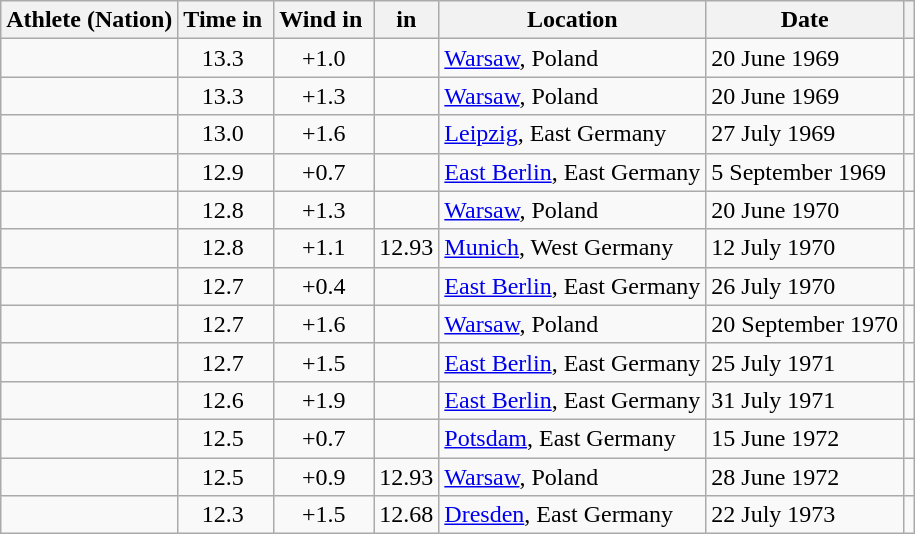<table class="wikitable sortable">
<tr>
<th scope="col">Athlete (Nation)</th>
<th scope="col">Time in </th>
<th scope="col">Wind in </th>
<th scope="col"> in </th>
<th scope="col">Location</th>
<th scope="col">Date</th>
<th scope="col" class="unsortable"></th>
</tr>
<tr>
<td></td>
<td style="text-align:center">13.3 </td>
<td style="text-align:center">+1.0</td>
<td></td>
<td><a href='#'>Warsaw</a>, Poland</td>
<td>20 June 1969</td>
<td style="text-align:center"></td>
</tr>
<tr>
<td></td>
<td style="text-align:center">13.3 </td>
<td style="text-align:center">+1.3</td>
<td></td>
<td><a href='#'>Warsaw</a>, Poland</td>
<td>20 June 1969</td>
<td style="text-align:center"></td>
</tr>
<tr>
<td></td>
<td style="text-align:center">13.0 </td>
<td style="text-align:center">+1.6</td>
<td></td>
<td><a href='#'>Leipzig</a>, East Germany</td>
<td>27 July 1969</td>
<td style="text-align:center"></td>
</tr>
<tr>
<td></td>
<td style="text-align:center">12.9 </td>
<td style="text-align:center">+0.7</td>
<td></td>
<td><a href='#'>East Berlin</a>, East Germany</td>
<td>5 September 1969</td>
<td style="text-align:center"></td>
</tr>
<tr>
<td></td>
<td style="text-align:center">12.8 </td>
<td style="text-align:center">+1.3</td>
<td></td>
<td><a href='#'>Warsaw</a>, Poland</td>
<td>20 June 1970</td>
<td style="text-align:center"></td>
</tr>
<tr>
<td></td>
<td style="text-align:center">12.8 </td>
<td style="text-align:center">+1.1</td>
<td style="text-align:center">12.93</td>
<td><a href='#'>Munich</a>, West Germany</td>
<td>12 July 1970</td>
<td style="text-align:center"></td>
</tr>
<tr>
<td></td>
<td style="text-align:center">12.7 </td>
<td style="text-align:center">+0.4</td>
<td></td>
<td><a href='#'>East Berlin</a>, East Germany</td>
<td>26 July 1970</td>
<td style="text-align:center"></td>
</tr>
<tr>
<td></td>
<td style="text-align:center">12.7 </td>
<td style="text-align:center">+1.6</td>
<td></td>
<td><a href='#'>Warsaw</a>, Poland</td>
<td>20 September 1970</td>
<td style="text-align:center"></td>
</tr>
<tr>
<td></td>
<td style="text-align:center">12.7 </td>
<td style="text-align:center">+1.5</td>
<td></td>
<td><a href='#'>East Berlin</a>, East Germany</td>
<td>25 July 1971</td>
<td style="text-align:center"></td>
</tr>
<tr>
<td></td>
<td style="text-align:center">12.6 </td>
<td style="text-align:center">+1.9</td>
<td></td>
<td><a href='#'>East Berlin</a>, East Germany</td>
<td>31 July 1971</td>
<td style="text-align:center"></td>
</tr>
<tr>
<td></td>
<td style="text-align:center">12.5 </td>
<td style="text-align:center">+0.7</td>
<td></td>
<td><a href='#'>Potsdam</a>, East Germany</td>
<td>15 June 1972</td>
<td style="text-align:center"></td>
</tr>
<tr>
<td></td>
<td style="text-align:center">12.5 </td>
<td style="text-align:center">+0.9</td>
<td style="text-align:center">12.93</td>
<td><a href='#'>Warsaw</a>, Poland</td>
<td>28 June 1972</td>
<td style="text-align:center"></td>
</tr>
<tr>
<td></td>
<td style="text-align:center">12.3 </td>
<td style="text-align:center">+1.5</td>
<td style="text-align:center">12.68</td>
<td><a href='#'>Dresden</a>, East Germany</td>
<td>22 July 1973</td>
<td style="text-align:center"></td>
</tr>
</table>
